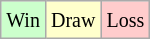<table class="wikitable">
<tr>
<td style="background-color: #CCFFCC;"><small>Win</small></td>
<td style="background-color: #FFFFCC;"><small>Draw</small></td>
<td style="background-color: #FFCCCC;"><small>Loss</small></td>
</tr>
</table>
